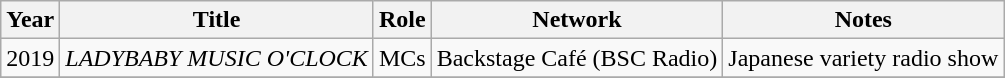<table class="wikitable sortable">
<tr>
<th>Year</th>
<th>Title</th>
<th>Role</th>
<th>Network</th>
<th class="unsortable">Notes</th>
</tr>
<tr>
<td>2019</td>
<td><em>LADYBABY MUSIC O'CLOCK</em></td>
<td>MCs</td>
<td>Backstage Café (BSC Radio)</td>
<td>Japanese variety radio show</td>
</tr>
<tr>
</tr>
</table>
